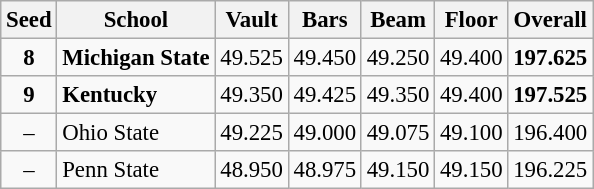<table class="wikitable" style="white-space:nowrap; font-size:95%; text-align:center">
<tr>
<th>Seed</th>
<th>School</th>
<th>Vault</th>
<th>Bars</th>
<th>Beam</th>
<th>Floor</th>
<th>Overall</th>
</tr>
<tr>
<td><strong>8</strong></td>
<td align=left><strong>Michigan State</strong></td>
<td>49.525</td>
<td>49.450</td>
<td>49.250</td>
<td>49.400</td>
<td><strong>197.625</strong></td>
</tr>
<tr>
<td><strong>9</strong></td>
<td align=left><strong>Kentucky</strong></td>
<td>49.350</td>
<td>49.425</td>
<td>49.350</td>
<td>49.400</td>
<td><strong>197.525</strong></td>
</tr>
<tr>
<td>–</td>
<td align=left>Ohio State</td>
<td>49.225</td>
<td>49.000</td>
<td>49.075</td>
<td>49.100</td>
<td>196.400</td>
</tr>
<tr>
<td>–</td>
<td align=left>Penn State</td>
<td>48.950</td>
<td>48.975</td>
<td>49.150</td>
<td>49.150</td>
<td>196.225</td>
</tr>
</table>
